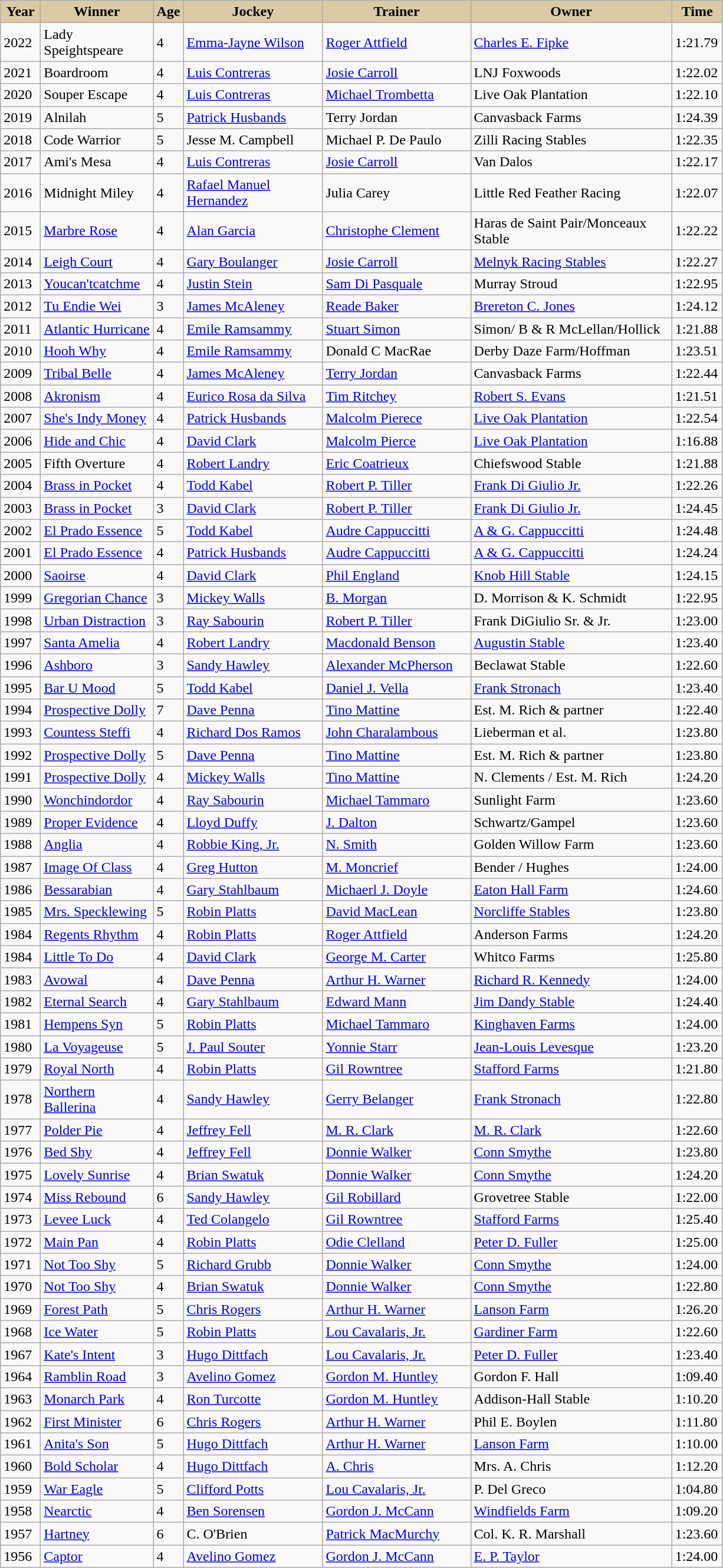<table class="wikitable sortable">
<tr>
<th style="background-color:#DACAA5; width:38px">Year <br></th>
<th style="background-color:#DACAA5; width:120px">Winner <br></th>
<th style="background-color:#DACAA5; width:20px">Age<br></th>
<th style="background-color:#DACAA5; width:150px">Jockey <br></th>
<th style="background-color:#DACAA5; width:160px">Trainer <br></th>
<th style="background-color:#DACAA5; width:220px">Owner <br></th>
<th style="background-color:#DACAA5; width:50px">Time</th>
</tr>
<tr>
<td>2022</td>
<td>Lady Speightspeare</td>
<td>4</td>
<td><a href='#'>Emma-Jayne Wilson</a></td>
<td><a href='#'>Roger Attfield</a></td>
<td><a href='#'>Charles E. Fipke</a></td>
<td>1:21.79</td>
</tr>
<tr>
<td>2021</td>
<td>Boardroom</td>
<td>4</td>
<td><a href='#'>Luis Contreras</a></td>
<td><a href='#'>Josie Carroll</a></td>
<td>LNJ Foxwoods</td>
<td>1:22.02</td>
</tr>
<tr>
<td>2020</td>
<td>Souper Escape</td>
<td>4</td>
<td><a href='#'>Luis Contreras</a></td>
<td><a href='#'>Michael Trombetta</a></td>
<td>Live Oak Plantation</td>
<td>1:22.10</td>
</tr>
<tr>
<td>2019</td>
<td>Alnilah</td>
<td>5</td>
<td><a href='#'>Patrick Husbands</a></td>
<td>Terry Jordan</td>
<td>Canvasback Farms</td>
<td>1:24.39</td>
</tr>
<tr>
<td>2018</td>
<td>Code Warrior</td>
<td>5</td>
<td>Jesse M. Campbell</td>
<td>Michael P. De Paulo</td>
<td>Zilli Racing Stables</td>
<td>1:22.35</td>
</tr>
<tr>
<td>2017</td>
<td>Ami's Mesa</td>
<td>4</td>
<td><a href='#'>Luis Contreras</a></td>
<td><a href='#'>Josie Carroll</a></td>
<td>Van Dalos</td>
<td>1:22.17</td>
</tr>
<tr>
<td>2016</td>
<td>Midnight Miley</td>
<td>4</td>
<td><a href='#'>Rafael Manuel Hernandez</a></td>
<td>Julia Carey</td>
<td>Little Red Feather Racing</td>
<td>1:22.07</td>
</tr>
<tr>
<td>2015</td>
<td><a href='#'>Marbre Rose</a></td>
<td>4</td>
<td><a href='#'>Alan Garcia</a></td>
<td><a href='#'>Christophe Clement</a></td>
<td>Haras de Saint Pair/Monceaux Stable</td>
<td>1:22.22</td>
</tr>
<tr>
<td>2014</td>
<td><a href='#'>Leigh Court</a></td>
<td>4</td>
<td><a href='#'>Gary Boulanger</a></td>
<td><a href='#'>Josie Carroll</a></td>
<td><a href='#'>Melnyk Racing Stables</a></td>
<td>1:22.27</td>
</tr>
<tr>
<td>2013</td>
<td><a href='#'>Youcan'tcatchme</a></td>
<td>4</td>
<td><a href='#'>Justin Stein</a></td>
<td><a href='#'>Sam Di Pasquale</a></td>
<td>Murray Stroud</td>
<td>1:22.95</td>
</tr>
<tr>
<td>2012</td>
<td><a href='#'>Tu Endie Wei</a></td>
<td>3</td>
<td><a href='#'>James McAleney</a></td>
<td><a href='#'>Reade Baker</a></td>
<td><a href='#'>Brereton C. Jones</a></td>
<td>1:24.12</td>
</tr>
<tr>
<td>2011</td>
<td><a href='#'>Atlantic Hurricane</a></td>
<td>4</td>
<td><a href='#'>Emile Ramsammy</a></td>
<td><a href='#'>Stuart Simon</a></td>
<td>Simon/ B & R McLellan/Hollick</td>
<td>1:21.88</td>
</tr>
<tr>
<td>2010</td>
<td><a href='#'>Hooh Why</a></td>
<td>4</td>
<td><a href='#'>Emile Ramsammy</a></td>
<td>Donald C MacRae</td>
<td>Derby Daze Farm/Hoffman</td>
<td>1:23.51</td>
</tr>
<tr>
<td>2009</td>
<td><a href='#'>Tribal Belle</a></td>
<td>4</td>
<td><a href='#'>James McAleney</a></td>
<td><a href='#'>Terry Jordan</a></td>
<td>Canvasback Farms</td>
<td>1:22.44</td>
</tr>
<tr>
<td>2008</td>
<td><a href='#'>Akronism</a></td>
<td>4</td>
<td><a href='#'>Eurico Rosa da Silva</a></td>
<td><a href='#'>Tim Ritchey</a></td>
<td><a href='#'>Robert S. Evans</a></td>
<td>1:21.51</td>
</tr>
<tr>
<td>2007</td>
<td><a href='#'>She's Indy Money</a></td>
<td>4</td>
<td><a href='#'>Patrick Husbands</a></td>
<td><a href='#'>Malcolm Pierece</a></td>
<td><a href='#'>Live Oak Plantation</a></td>
<td>1:22.54</td>
</tr>
<tr>
<td>2006</td>
<td><a href='#'>Hide and Chic</a></td>
<td>4</td>
<td><a href='#'>David Clark</a></td>
<td><a href='#'>Malcolm Pierce</a></td>
<td><a href='#'>Live Oak Plantation</a></td>
<td>1:16.88</td>
</tr>
<tr>
<td>2005</td>
<td>Fifth Overture</td>
<td>4</td>
<td><a href='#'>Robert Landry</a></td>
<td><a href='#'>Eric Coatrieux</a></td>
<td>Chiefswood Stable</td>
<td>1:21.88</td>
</tr>
<tr>
<td>2004</td>
<td><a href='#'>Brass in Pocket</a></td>
<td>4</td>
<td><a href='#'>Todd Kabel</a></td>
<td><a href='#'>Robert P. Tiller</a></td>
<td><a href='#'>Frank Di Giulio Jr.</a></td>
<td>1:22.26</td>
</tr>
<tr>
<td>2003</td>
<td><a href='#'>Brass in Pocket</a></td>
<td>3</td>
<td><a href='#'>David Clark</a></td>
<td><a href='#'>Robert P. Tiller</a></td>
<td><a href='#'>Frank Di Giulio Jr.</a></td>
<td>1:24.45</td>
</tr>
<tr>
<td>2002</td>
<td><a href='#'>El Prado Essence</a></td>
<td>5</td>
<td><a href='#'>Todd Kabel</a></td>
<td><a href='#'>Audre Cappuccitti</a></td>
<td><a href='#'>A & G. Cappuccitti</a></td>
<td>1:24.48</td>
</tr>
<tr>
<td>2001</td>
<td><a href='#'>El Prado Essence</a></td>
<td>4</td>
<td><a href='#'>Patrick Husbands</a></td>
<td><a href='#'>Audre Cappuccitti</a></td>
<td><a href='#'>A & G. Cappuccitti</a></td>
<td>1:24.24</td>
</tr>
<tr>
<td>2000</td>
<td><a href='#'>Saoirse</a></td>
<td>4</td>
<td><a href='#'>David Clark</a></td>
<td><a href='#'>Phil England</a></td>
<td><a href='#'>Knob Hill Stable</a></td>
<td>1:24.15</td>
</tr>
<tr>
<td>1999</td>
<td><a href='#'>Gregorian Chance</a></td>
<td>3</td>
<td><a href='#'>Mickey Walls</a></td>
<td><a href='#'>B. Morgan</a></td>
<td>D. Morrison & K. Schmidt</td>
<td>1:22.95</td>
</tr>
<tr>
<td>1998</td>
<td><a href='#'>Urban Distraction</a></td>
<td>3</td>
<td><a href='#'>Ray Sabourin</a></td>
<td><a href='#'>Robert P. Tiller</a></td>
<td>Frank DiGiulio Sr. & Jr.</td>
<td>1:23.00</td>
</tr>
<tr>
<td>1997</td>
<td><a href='#'>Santa Amelia</a></td>
<td>4</td>
<td><a href='#'>Robert Landry</a></td>
<td><a href='#'>Macdonald Benson</a></td>
<td><a href='#'>Augustin Stable</a></td>
<td>1:23.40</td>
</tr>
<tr>
<td>1996</td>
<td><a href='#'>Ashboro</a></td>
<td>3</td>
<td><a href='#'>Sandy Hawley</a></td>
<td><a href='#'>Alexander McPherson</a></td>
<td>Beclawat Stable</td>
<td>1:22.60</td>
</tr>
<tr>
<td>1995</td>
<td><a href='#'>Bar U Mood</a></td>
<td>5</td>
<td><a href='#'>Todd Kabel</a></td>
<td><a href='#'>Daniel J. Vella</a></td>
<td><a href='#'>Frank Stronach</a></td>
<td>1:23.40</td>
</tr>
<tr>
<td>1994</td>
<td><a href='#'>Prospective Dolly</a></td>
<td>7</td>
<td><a href='#'>Dave Penna</a></td>
<td><a href='#'>Tino Mattine</a></td>
<td>Est. M. Rich & partner</td>
<td>1:22.40</td>
</tr>
<tr>
<td>1993</td>
<td><a href='#'>Countess Steffi</a></td>
<td>4</td>
<td><a href='#'>Richard Dos Ramos</a></td>
<td><a href='#'>John Charalambous</a></td>
<td>Lieberman et al.</td>
<td>1:23.80</td>
</tr>
<tr>
<td>1992</td>
<td><a href='#'>Prospective Dolly</a></td>
<td>5</td>
<td><a href='#'>Dave Penna</a></td>
<td><a href='#'>Tino Mattine</a></td>
<td>Est. M. Rich & partner</td>
<td>1:23.80</td>
</tr>
<tr>
<td>1991</td>
<td><a href='#'>Prospective Dolly</a></td>
<td>4</td>
<td><a href='#'>Mickey Walls</a></td>
<td><a href='#'>Tino Mattine</a></td>
<td>N. Clements / Est. M. Rich</td>
<td>1:24.20</td>
</tr>
<tr>
<td>1990</td>
<td><a href='#'>Wonchindordor</a></td>
<td>4</td>
<td><a href='#'>Ray Sabourin</a></td>
<td><a href='#'>Michael Tammaro</a></td>
<td>Sunlight Farm</td>
<td>1:23.60</td>
</tr>
<tr>
<td>1989</td>
<td><a href='#'>Proper Evidence</a></td>
<td>4</td>
<td><a href='#'>Lloyd Duffy</a></td>
<td><a href='#'>J. Dalton</a></td>
<td>Schwartz/Gampel</td>
<td>1:23.60</td>
</tr>
<tr>
<td>1988</td>
<td><a href='#'>Anglia</a></td>
<td>4</td>
<td><a href='#'>Robbie King, Jr.</a></td>
<td><a href='#'>N. Smith</a></td>
<td>Golden Willow Farm</td>
<td>1:23.60</td>
</tr>
<tr>
<td>1987</td>
<td><a href='#'>Image Of Class</a></td>
<td>4</td>
<td><a href='#'>Greg Hutton</a></td>
<td><a href='#'>M. Moncrief</a></td>
<td>Bender / Hughes</td>
<td>1:24.00</td>
</tr>
<tr>
<td>1986</td>
<td><a href='#'>Bessarabian</a></td>
<td>4</td>
<td><a href='#'>Gary Stahlbaum</a></td>
<td><a href='#'>Michaerl J. Doyle</a></td>
<td><a href='#'>Eaton Hall Farm</a></td>
<td>1:24.60</td>
</tr>
<tr>
<td>1985</td>
<td><a href='#'>Mrs. Specklewing</a></td>
<td>5</td>
<td><a href='#'>Robin Platts</a></td>
<td><a href='#'>David MacLean</a></td>
<td><a href='#'>Norcliffe Stables</a></td>
<td>1:23.80</td>
</tr>
<tr>
<td>1984</td>
<td><a href='#'>Regents Rhythm</a></td>
<td>4</td>
<td><a href='#'>Robin Platts</a></td>
<td><a href='#'>Roger Attfield</a></td>
<td>Anderson Farms</td>
<td>1:24.20</td>
</tr>
<tr>
<td>1984</td>
<td><a href='#'>Little To Do</a></td>
<td>4</td>
<td><a href='#'>David Clark</a></td>
<td><a href='#'>George M. Carter</a></td>
<td>Whitco Farms</td>
<td>1:25.80</td>
</tr>
<tr>
<td>1983</td>
<td><a href='#'>Avowal</a></td>
<td>4</td>
<td><a href='#'>Dave Penna</a></td>
<td><a href='#'>Arthur H. Warner</a></td>
<td><a href='#'>Richard R. Kennedy</a></td>
<td>1:24.00</td>
</tr>
<tr>
<td>1982</td>
<td><a href='#'>Eternal Search</a></td>
<td>4</td>
<td><a href='#'>Gary Stahlbaum</a></td>
<td><a href='#'>Edward Mann</a></td>
<td><a href='#'>Jim Dandy Stable</a></td>
<td>1:24.40</td>
</tr>
<tr>
<td>1981</td>
<td><a href='#'>Hempens Syn</a></td>
<td>5</td>
<td><a href='#'>Robin Platts</a></td>
<td><a href='#'>Michael Tammaro</a></td>
<td><a href='#'>Kinghaven Farms</a></td>
<td>1:24.00</td>
</tr>
<tr>
<td>1980</td>
<td><a href='#'>La Voyageuse</a></td>
<td>5</td>
<td><a href='#'>J. Paul Souter</a></td>
<td><a href='#'>Yonnie Starr</a></td>
<td><a href='#'>Jean-Louis Levesque</a></td>
<td>1:23.20</td>
</tr>
<tr>
<td>1979</td>
<td><a href='#'>Royal North</a></td>
<td>4</td>
<td><a href='#'>Robin Platts</a></td>
<td><a href='#'>Gil Rowntree</a></td>
<td><a href='#'>Stafford Farms</a></td>
<td>1:21.80</td>
</tr>
<tr>
<td>1978</td>
<td><a href='#'>Northern Ballerina</a></td>
<td>4</td>
<td><a href='#'>Sandy Hawley</a></td>
<td><a href='#'>Gerry Belanger</a></td>
<td><a href='#'>Frank Stronach</a></td>
<td>1:22.80</td>
</tr>
<tr>
<td>1977</td>
<td><a href='#'>Polder Pie</a></td>
<td>4</td>
<td><a href='#'>Jeffrey Fell</a></td>
<td><a href='#'>M. R. Clark</a></td>
<td><a href='#'>M. R. Clark</a></td>
<td>1:22.60</td>
</tr>
<tr>
<td>1976</td>
<td><a href='#'>Bed Shy</a></td>
<td>4</td>
<td><a href='#'>Jeffrey Fell</a></td>
<td><a href='#'>Donnie Walker</a></td>
<td><a href='#'>Conn Smythe</a></td>
<td>1:23.80</td>
</tr>
<tr>
<td>1975</td>
<td><a href='#'>Lovely Sunrise</a></td>
<td>4</td>
<td><a href='#'>Brian Swatuk</a></td>
<td><a href='#'>Donnie Walker</a></td>
<td><a href='#'>Conn Smythe</a></td>
<td>1:24.20</td>
</tr>
<tr>
<td>1974</td>
<td><a href='#'>Miss Rebound</a></td>
<td>6</td>
<td><a href='#'>Sandy Hawley</a></td>
<td><a href='#'>Gil Robillard</a></td>
<td>Grovetree Stable</td>
<td>1:22.00</td>
</tr>
<tr>
<td>1973</td>
<td><a href='#'>Levee Luck</a></td>
<td>4</td>
<td><a href='#'>Ted Colangelo</a></td>
<td><a href='#'>Gil Rowntree</a></td>
<td><a href='#'>Stafford Farms</a></td>
<td>1:25.40</td>
</tr>
<tr>
<td>1972</td>
<td><a href='#'>Main Pan</a></td>
<td>4</td>
<td><a href='#'>Robin Platts</a></td>
<td><a href='#'>Odie Clelland</a></td>
<td><a href='#'>Peter D. Fuller</a></td>
<td>1:25.00</td>
</tr>
<tr>
<td>1971</td>
<td><a href='#'>Not Too Shy</a></td>
<td>5</td>
<td><a href='#'>Richard Grubb</a></td>
<td><a href='#'>Donnie Walker</a></td>
<td><a href='#'>Conn Smythe</a></td>
<td>1:24.00</td>
</tr>
<tr>
<td>1970</td>
<td><a href='#'>Not Too Shy</a></td>
<td>4</td>
<td><a href='#'>Brian Swatuk</a></td>
<td><a href='#'>Donnie Walker</a></td>
<td><a href='#'>Conn Smythe</a></td>
<td>1:22.80</td>
</tr>
<tr>
<td>1969</td>
<td><a href='#'>Forest Path</a></td>
<td>5</td>
<td><a href='#'>Chris Rogers</a></td>
<td><a href='#'>Arthur H. Warner</a></td>
<td><a href='#'>Lanson Farm</a></td>
<td>1:26.20</td>
</tr>
<tr>
<td>1968</td>
<td><a href='#'>Ice Water</a></td>
<td>5</td>
<td><a href='#'>Robin Platts</a></td>
<td><a href='#'>Lou Cavalaris, Jr.</a></td>
<td><a href='#'>Gardiner Farm</a></td>
<td>1:22.60</td>
</tr>
<tr>
<td>1967</td>
<td><a href='#'>Kate's Intent</a></td>
<td>3</td>
<td><a href='#'>Hugo Dittfach</a></td>
<td><a href='#'>Lou Cavalaris, Jr.</a></td>
<td><a href='#'>Peter D. Fuller</a></td>
<td>1:23.40</td>
</tr>
<tr>
<td>1964</td>
<td><a href='#'>Ramblin Road</a></td>
<td>3</td>
<td><a href='#'>Avelino Gomez</a></td>
<td><a href='#'>Gordon M. Huntley</a></td>
<td>Gordon F. Hall</td>
<td>1:09.40</td>
</tr>
<tr>
<td>1963</td>
<td><a href='#'>Monarch Park</a></td>
<td>4</td>
<td><a href='#'>Ron Turcotte</a></td>
<td><a href='#'>Gordon M. Huntley</a></td>
<td>Addison-Hall Stable</td>
<td>1:10.20</td>
</tr>
<tr>
<td>1962</td>
<td><a href='#'>First Minister</a></td>
<td>6</td>
<td><a href='#'>Chris Rogers</a></td>
<td><a href='#'>Arthur H. Warner</a></td>
<td>Phil E. Boylen</td>
<td>1:11.80</td>
</tr>
<tr>
<td>1961</td>
<td><a href='#'>Anita's Son</a></td>
<td>5</td>
<td><a href='#'>Hugo Dittfach</a></td>
<td><a href='#'>Arthur H. Warner</a></td>
<td><a href='#'>Lanson Farm</a></td>
<td>1:10.00</td>
</tr>
<tr>
<td>1960</td>
<td><a href='#'>Bold Scholar</a></td>
<td>4</td>
<td><a href='#'>Hugo Dittfach</a></td>
<td><a href='#'>A. Chris</a></td>
<td>Mrs. A. Chris</td>
<td>1:12.20</td>
</tr>
<tr>
<td>1959</td>
<td><a href='#'>War Eagle</a></td>
<td>5</td>
<td><a href='#'>Clifford Potts</a></td>
<td><a href='#'>Lou Cavalaris, Jr.</a></td>
<td>P. Del Greco</td>
<td>1:04.80</td>
</tr>
<tr>
<td>1958</td>
<td><a href='#'>Nearctic</a></td>
<td>4</td>
<td><a href='#'>Ben Sorensen</a></td>
<td><a href='#'>Gordon J. McCann</a></td>
<td><a href='#'>Windfields Farm</a></td>
<td>1:09.20</td>
</tr>
<tr>
<td>1957</td>
<td><a href='#'>Hartney</a></td>
<td>6</td>
<td>C. O'Brien</td>
<td><a href='#'>Patrick MacMurchy</a></td>
<td>Col. K. R. Marshall</td>
<td>1:23.60</td>
</tr>
<tr>
<td>1956</td>
<td><a href='#'>Captor</a></td>
<td>4</td>
<td><a href='#'>Avelino Gomez</a></td>
<td><a href='#'>Gordon J. McCann</a></td>
<td><a href='#'>E. P. Taylor</a></td>
<td>1:24.00</td>
</tr>
</table>
